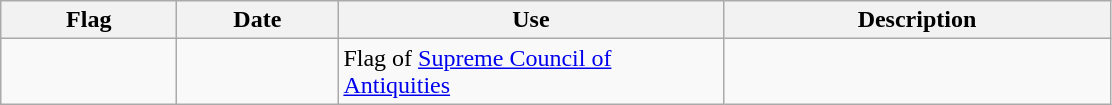<table class="wikitable">
<tr>
<th style="width:110px;">Flag</th>
<th style="width:100px;">Date</th>
<th style="width:250px;">Use</th>
<th style="width:250px;">Description</th>
</tr>
<tr>
<td></td>
<td></td>
<td>Flag of <a href='#'>Supreme Council of Antiquities</a></td>
<td></td>
</tr>
</table>
